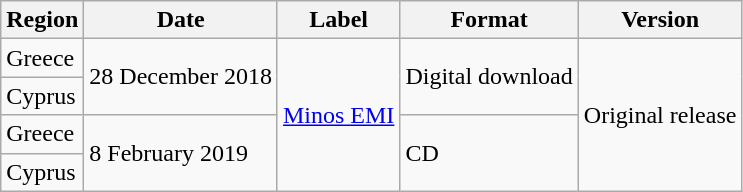<table class="sortable wikitable">
<tr>
<th>Region</th>
<th>Date</th>
<th>Label</th>
<th>Format</th>
<th>Version</th>
</tr>
<tr>
<td>Greece</td>
<td rowspan="2">28 December 2018</td>
<td rowspan="4"><a href='#'>Minos EMI</a></td>
<td rowspan="2">Digital download</td>
<td rowspan="4">Original release</td>
</tr>
<tr>
<td>Cyprus</td>
</tr>
<tr>
<td>Greece</td>
<td rowspan="2">8 February 2019</td>
<td rowspan="2">CD</td>
</tr>
<tr>
<td>Cyprus</td>
</tr>
</table>
